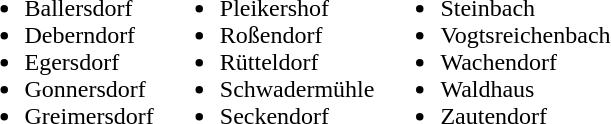<table>
<tr>
<td><br><ul><li>Ballersdorf</li><li>Deberndorf</li><li>Egersdorf</li><li>Gonnersdorf</li><li>Greimersdorf</li></ul></td>
<td><br><ul><li>Pleikershof</li><li>Roßendorf</li><li>Rütteldorf</li><li>Schwadermühle</li><li>Seckendorf</li></ul></td>
<td><br><ul><li>Steinbach</li><li>Vogtsreichenbach</li><li>Wachendorf</li><li>Waldhaus</li><li>Zautendorf</li></ul></td>
</tr>
</table>
